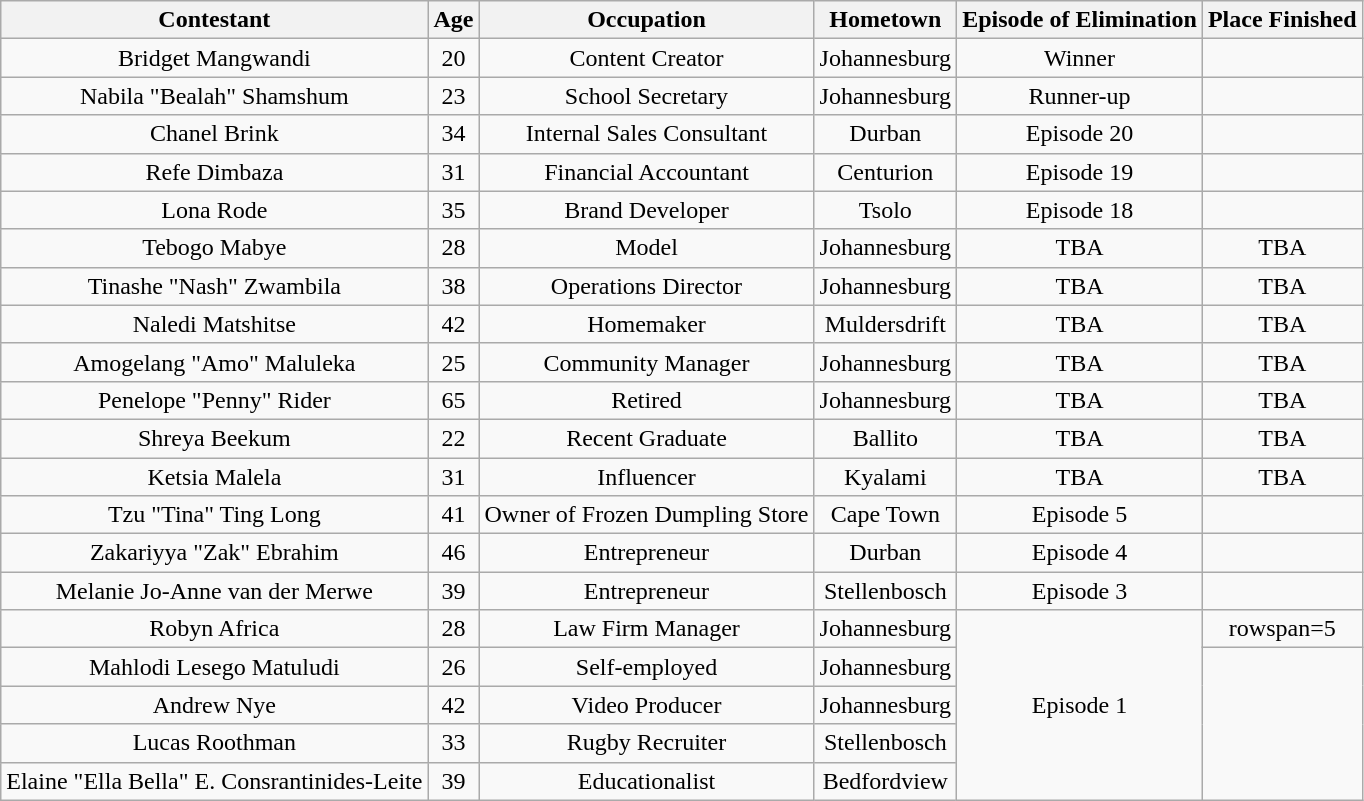<table class="wikitable sortable" style="text-align:center">
<tr>
<th>Contestant</th>
<th>Age</th>
<th>Occupation</th>
<th>Hometown</th>
<th>Episode of Elimination</th>
<th>Place Finished</th>
</tr>
<tr>
<td>Bridget Mangwandi</td>
<td>20</td>
<td>Content Creator</td>
<td>Johannesburg</td>
<td>Winner</td>
<td></td>
</tr>
<tr>
<td>Nabila "Bealah" Shamshum</td>
<td>23</td>
<td>School Secretary</td>
<td>Johannesburg</td>
<td>Runner-up</td>
<td></td>
</tr>
<tr>
<td>Chanel Brink</td>
<td>34</td>
<td>Internal Sales Consultant</td>
<td>Durban</td>
<td>Episode 20</td>
<td></td>
</tr>
<tr>
<td>Refe Dimbaza</td>
<td>31</td>
<td>Financial Accountant</td>
<td>Centurion</td>
<td>Episode 19</td>
<td></td>
</tr>
<tr>
<td>Lona Rode</td>
<td>35</td>
<td>Brand Developer</td>
<td>Tsolo</td>
<td>Episode 18</td>
<td></td>
</tr>
<tr>
<td>Tebogo Mabye</td>
<td>28</td>
<td>Model</td>
<td>Johannesburg</td>
<td>TBA</td>
<td>TBA</td>
</tr>
<tr>
<td>Tinashe "Nash" Zwambila</td>
<td>38</td>
<td>Operations Director</td>
<td>Johannesburg</td>
<td>TBA</td>
<td>TBA</td>
</tr>
<tr>
<td>Naledi Matshitse</td>
<td>42</td>
<td>Homemaker</td>
<td>Muldersdrift</td>
<td>TBA</td>
<td>TBA</td>
</tr>
<tr>
<td>Amogelang "Amo" Maluleka</td>
<td>25</td>
<td>Community Manager</td>
<td>Johannesburg</td>
<td>TBA</td>
<td>TBA</td>
</tr>
<tr>
<td>Penelope "Penny" Rider</td>
<td>65</td>
<td>Retired</td>
<td>Johannesburg</td>
<td>TBA</td>
<td>TBA</td>
</tr>
<tr>
<td>Shreya Beekum</td>
<td>22</td>
<td>Recent Graduate</td>
<td>Ballito</td>
<td>TBA</td>
<td>TBA</td>
</tr>
<tr>
<td>Ketsia Malela</td>
<td>31</td>
<td>Influencer</td>
<td>Kyalami</td>
<td>TBA</td>
<td>TBA</td>
</tr>
<tr>
<td>Tzu "Tina" Ting Long</td>
<td>41</td>
<td>Owner of Frozen Dumpling Store</td>
<td>Cape Town</td>
<td>Episode 5</td>
<td></td>
</tr>
<tr>
<td>Zakariyya "Zak" Ebrahim</td>
<td>46</td>
<td>Entrepreneur</td>
<td>Durban</td>
<td>Episode 4</td>
<td></td>
</tr>
<tr>
<td>Melanie Jo-Anne van der Merwe</td>
<td>39</td>
<td>Entrepreneur</td>
<td>Stellenbosch</td>
<td>Episode 3</td>
<td></td>
</tr>
<tr>
<td>Robyn Africa</td>
<td>28</td>
<td>Law Firm Manager</td>
<td>Johannesburg</td>
<td rowspan="5">Episode 1</td>
<td>rowspan=5 </td>
</tr>
<tr>
<td>Mahlodi Lesego Matuludi</td>
<td>26</td>
<td>Self-employed</td>
<td>Johannesburg</td>
</tr>
<tr>
<td>Andrew Nye</td>
<td>42</td>
<td>Video Producer</td>
<td>Johannesburg</td>
</tr>
<tr>
<td>Lucas Roothman</td>
<td>33</td>
<td>Rugby Recruiter</td>
<td>Stellenbosch</td>
</tr>
<tr>
<td>Elaine "Ella Bella" E. Consrantinides-Leite</td>
<td>39</td>
<td>Educationalist</td>
<td>Bedfordview</td>
</tr>
</table>
